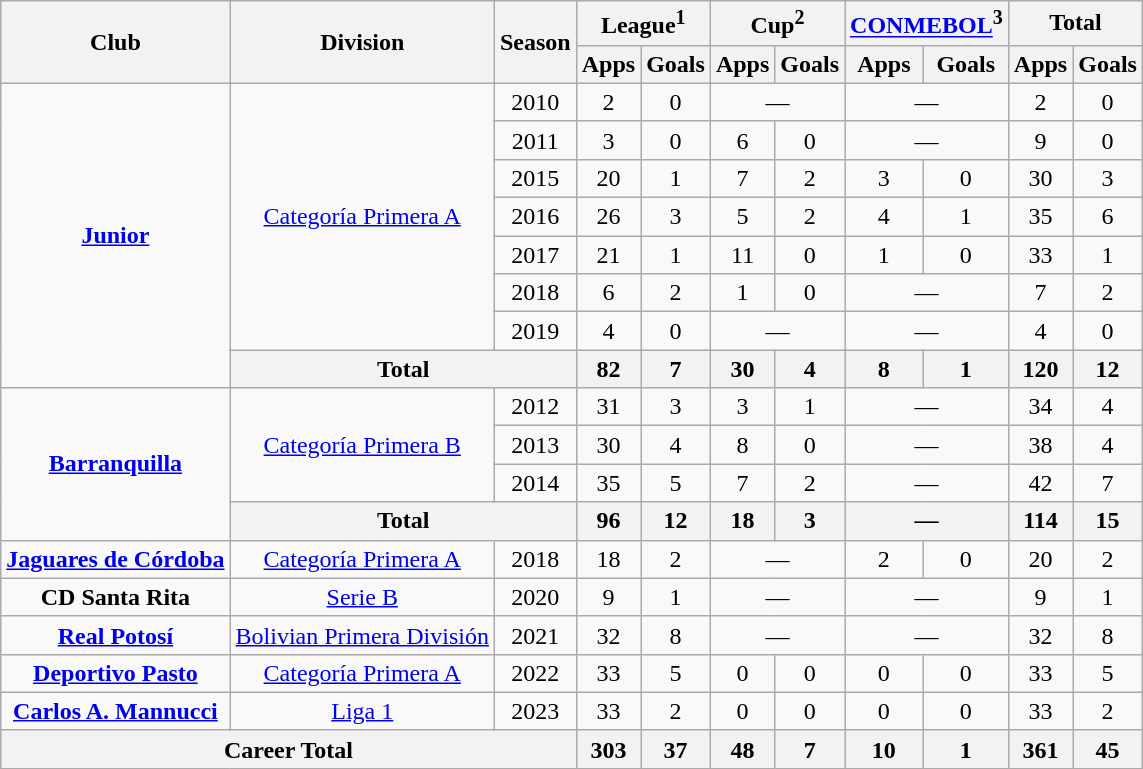<table class="wikitable" style="text-align:center;">
<tr>
<th rowspan="2">Club</th>
<th rowspan="2">Division</th>
<th rowspan="2">Season</th>
<th colspan="2">League<sup>1</sup></th>
<th colspan="2">Cup<sup>2</sup></th>
<th colspan="2"><a href='#'>CONMEBOL</a><sup>3</sup></th>
<th colspan="2">Total</th>
</tr>
<tr>
<th>Apps</th>
<th>Goals</th>
<th>Apps</th>
<th>Goals</th>
<th>Apps</th>
<th>Goals</th>
<th>Apps</th>
<th>Goals</th>
</tr>
<tr>
<td rowspan="8"><strong><a href='#'>Junior</a></strong></td>
<td rowspan="7"><a href='#'>Categoría Primera A</a></td>
<td>2010</td>
<td>2</td>
<td>0</td>
<td colspan="2">—</td>
<td colspan="2">—</td>
<td>2</td>
<td>0</td>
</tr>
<tr>
<td>2011</td>
<td>3</td>
<td>0</td>
<td>6</td>
<td>0</td>
<td colspan="2">—</td>
<td>9</td>
<td>0</td>
</tr>
<tr style="text-align: center;">
<td>2015</td>
<td>20</td>
<td>1</td>
<td>7</td>
<td>2</td>
<td>3</td>
<td>0</td>
<td>30</td>
<td>3</td>
</tr>
<tr align="center">
<td>2016</td>
<td>26</td>
<td>3</td>
<td>5</td>
<td>2</td>
<td>4</td>
<td>1</td>
<td>35</td>
<td>6</td>
</tr>
<tr align="center">
<td>2017</td>
<td>21</td>
<td>1</td>
<td>11</td>
<td>0</td>
<td>1</td>
<td>0</td>
<td>33</td>
<td>1</td>
</tr>
<tr>
<td>2018</td>
<td>6</td>
<td>2</td>
<td>1</td>
<td>0</td>
<td colspan="2">—</td>
<td>7</td>
<td>2</td>
</tr>
<tr>
<td>2019</td>
<td>4</td>
<td>0</td>
<td colspan="2">—</td>
<td colspan="2">—</td>
<td>4</td>
<td>0</td>
</tr>
<tr>
<th colspan="2">Total</th>
<th>82</th>
<th>7</th>
<th>30</th>
<th>4</th>
<th>8</th>
<th>1</th>
<th>120</th>
<th>12</th>
</tr>
<tr>
<td rowspan="4"><strong><a href='#'>Barranquilla</a></strong></td>
<td rowspan="3"><a href='#'>Categoría Primera B</a></td>
<td>2012</td>
<td>31</td>
<td>3</td>
<td>3</td>
<td>1</td>
<td colspan="2">—</td>
<td>34</td>
<td>4</td>
</tr>
<tr>
<td>2013</td>
<td>30</td>
<td>4</td>
<td>8</td>
<td>0</td>
<td colspan="2">—</td>
<td>38</td>
<td>4</td>
</tr>
<tr>
<td>2014</td>
<td>35</td>
<td>5</td>
<td>7</td>
<td>2</td>
<td colspan="2">—</td>
<td>42</td>
<td>7</td>
</tr>
<tr>
<th colspan="2">Total</th>
<th>96</th>
<th>12</th>
<th>18</th>
<th>3</th>
<th colspan="2">—</th>
<th>114</th>
<th>15</th>
</tr>
<tr>
<td><strong><a href='#'>Jaguares de Córdoba</a></strong></td>
<td><a href='#'>Categoría Primera A</a></td>
<td>2018</td>
<td>18</td>
<td>2</td>
<td colspan="2">—</td>
<td>2</td>
<td>0</td>
<td>20</td>
<td>2</td>
</tr>
<tr>
<td><strong>CD Santa Rita</strong></td>
<td><a href='#'>Serie B</a></td>
<td>2020</td>
<td>9</td>
<td>1</td>
<td colspan="2">—</td>
<td colspan="2">—</td>
<td>9</td>
<td>1</td>
</tr>
<tr>
<td><strong><a href='#'>Real Potosí</a></strong></td>
<td><a href='#'>Bolivian Primera División</a></td>
<td>2021</td>
<td>32</td>
<td>8</td>
<td colspan="2">—</td>
<td colspan="2">—</td>
<td>32</td>
<td>8</td>
</tr>
<tr>
<td><strong><a href='#'>Deportivo Pasto</a></strong></td>
<td><a href='#'>Categoría Primera A</a></td>
<td>2022</td>
<td>33</td>
<td>5</td>
<td>0</td>
<td>0</td>
<td>0</td>
<td>0</td>
<td>33</td>
<td>5</td>
</tr>
<tr>
<td><strong><a href='#'>Carlos A. Mannucci</a></strong></td>
<td><a href='#'>Liga 1</a></td>
<td>2023</td>
<td>33</td>
<td>2</td>
<td>0</td>
<td>0</td>
<td>0</td>
<td>0</td>
<td>33</td>
<td>2</td>
</tr>
<tr>
<th colspan="3">Career Total</th>
<th>303</th>
<th>37</th>
<th>48</th>
<th>7</th>
<th>10</th>
<th>1</th>
<th>361</th>
<th>45</th>
</tr>
</table>
